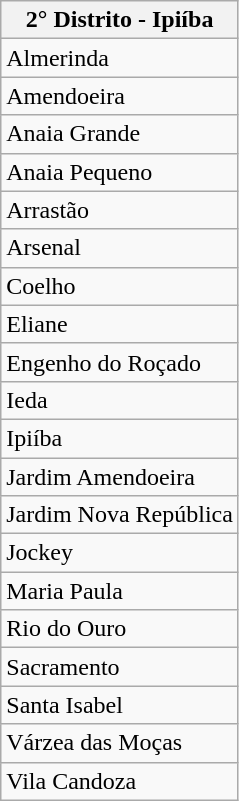<table class="wikitable">
<tr>
<th>2° Distrito - Ipiíba</th>
</tr>
<tr>
<td>Almerinda</td>
</tr>
<tr>
<td>Amendoeira</td>
</tr>
<tr>
<td>Anaia Grande</td>
</tr>
<tr>
<td>Anaia Pequeno</td>
</tr>
<tr>
<td>Arrastão</td>
</tr>
<tr>
<td>Arsenal</td>
</tr>
<tr>
<td>Coelho</td>
</tr>
<tr>
<td>Eliane</td>
</tr>
<tr>
<td>Engenho do Roçado</td>
</tr>
<tr>
<td>Ieda</td>
</tr>
<tr>
<td>Ipiíba</td>
</tr>
<tr>
<td>Jardim Amendoeira</td>
</tr>
<tr>
<td>Jardim Nova República</td>
</tr>
<tr>
<td>Jockey</td>
</tr>
<tr>
<td>Maria Paula</td>
</tr>
<tr>
<td>Rio do Ouro</td>
</tr>
<tr>
<td>Sacramento</td>
</tr>
<tr>
<td>Santa Isabel</td>
</tr>
<tr>
<td>Várzea das Moças</td>
</tr>
<tr>
<td>Vila Candoza</td>
</tr>
</table>
